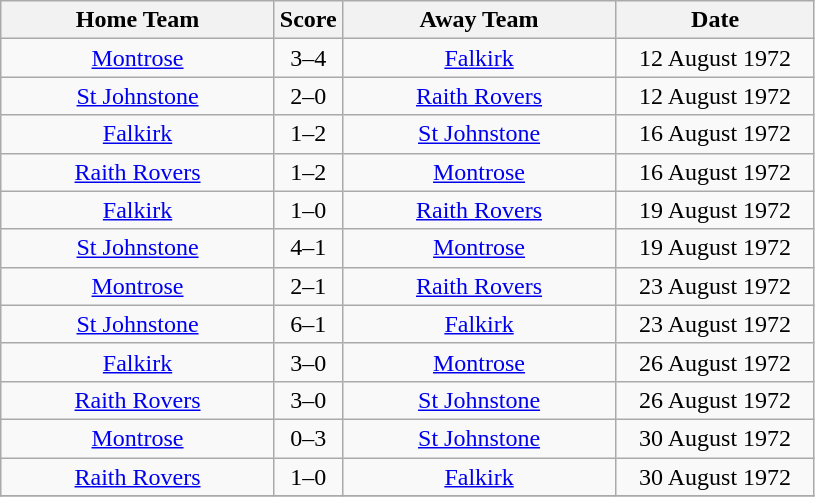<table class="wikitable" style="text-align:center;">
<tr>
<th width=175>Home Team</th>
<th width=20>Score</th>
<th width=175>Away Team</th>
<th width= 125>Date</th>
</tr>
<tr>
<td><a href='#'>Montrose</a></td>
<td>3–4</td>
<td><a href='#'>Falkirk</a></td>
<td>12 August 1972</td>
</tr>
<tr>
<td><a href='#'>St Johnstone</a></td>
<td>2–0</td>
<td><a href='#'>Raith Rovers</a></td>
<td>12 August 1972</td>
</tr>
<tr>
<td><a href='#'>Falkirk</a></td>
<td>1–2</td>
<td><a href='#'>St Johnstone</a></td>
<td>16 August 1972</td>
</tr>
<tr>
<td><a href='#'>Raith Rovers</a></td>
<td>1–2</td>
<td><a href='#'>Montrose</a></td>
<td>16 August 1972</td>
</tr>
<tr>
<td><a href='#'>Falkirk</a></td>
<td>1–0</td>
<td><a href='#'>Raith Rovers</a></td>
<td>19 August 1972</td>
</tr>
<tr>
<td><a href='#'>St Johnstone</a></td>
<td>4–1</td>
<td><a href='#'>Montrose</a></td>
<td>19 August 1972</td>
</tr>
<tr>
<td><a href='#'>Montrose</a></td>
<td>2–1</td>
<td><a href='#'>Raith Rovers</a></td>
<td>23 August 1972</td>
</tr>
<tr>
<td><a href='#'>St Johnstone</a></td>
<td>6–1</td>
<td><a href='#'>Falkirk</a></td>
<td>23 August 1972</td>
</tr>
<tr>
<td><a href='#'>Falkirk</a></td>
<td>3–0</td>
<td><a href='#'>Montrose</a></td>
<td>26 August 1972</td>
</tr>
<tr>
<td><a href='#'>Raith Rovers</a></td>
<td>3–0</td>
<td><a href='#'>St Johnstone</a></td>
<td>26 August 1972</td>
</tr>
<tr>
<td><a href='#'>Montrose</a></td>
<td>0–3</td>
<td><a href='#'>St Johnstone</a></td>
<td>30 August 1972</td>
</tr>
<tr>
<td><a href='#'>Raith Rovers</a></td>
<td>1–0</td>
<td><a href='#'>Falkirk</a></td>
<td>30 August 1972</td>
</tr>
<tr>
</tr>
</table>
